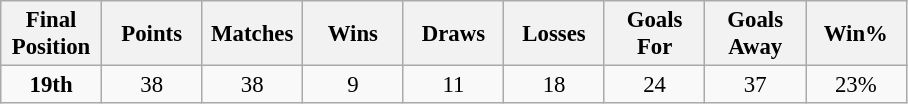<table class="wikitable" style="font-size: 95%; text-align: center;">
<tr>
<th width=60>Final Position</th>
<th width=60>Points</th>
<th width=60>Matches</th>
<th width=60>Wins</th>
<th width=60>Draws</th>
<th width=60>Losses</th>
<th width=60>Goals For</th>
<th width=60>Goals Away</th>
<th width=60>Win%</th>
</tr>
<tr>
<td><strong>19th</strong></td>
<td>38</td>
<td>38</td>
<td>9</td>
<td>11</td>
<td>18</td>
<td>24</td>
<td>37</td>
<td>23%</td>
</tr>
</table>
